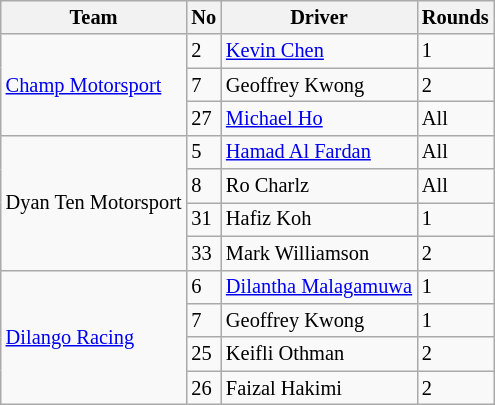<table class="wikitable" style="font-size: 85%;">
<tr>
<th>Team</th>
<th>No</th>
<th>Driver</th>
<th>Rounds</th>
</tr>
<tr>
<td rowspan=3> <a href='#'>Champ Motorsport</a></td>
<td>2</td>
<td> <a href='#'>Kevin Chen</a></td>
<td>1</td>
</tr>
<tr>
<td>7</td>
<td> Geoffrey Kwong</td>
<td>2</td>
</tr>
<tr>
<td>27</td>
<td> <a href='#'>Michael Ho</a></td>
<td>All</td>
</tr>
<tr>
<td rowspan=4> Dyan Ten Motorsport</td>
<td>5</td>
<td> <a href='#'>Hamad Al Fardan</a></td>
<td>All</td>
</tr>
<tr>
<td>8</td>
<td> Ro Charlz</td>
<td>All</td>
</tr>
<tr>
<td>31</td>
<td> Hafiz Koh</td>
<td>1</td>
</tr>
<tr>
<td>33</td>
<td> Mark Williamson</td>
<td>2</td>
</tr>
<tr>
<td rowspan=4> <a href='#'>Dilango Racing</a></td>
<td>6</td>
<td> <a href='#'>Dilantha Malagamuwa</a></td>
<td>1</td>
</tr>
<tr>
<td>7</td>
<td> Geoffrey Kwong</td>
<td>1</td>
</tr>
<tr>
<td>25</td>
<td> Keifli Othman</td>
<td>2</td>
</tr>
<tr>
<td>26</td>
<td> Faizal Hakimi</td>
<td>2</td>
</tr>
</table>
